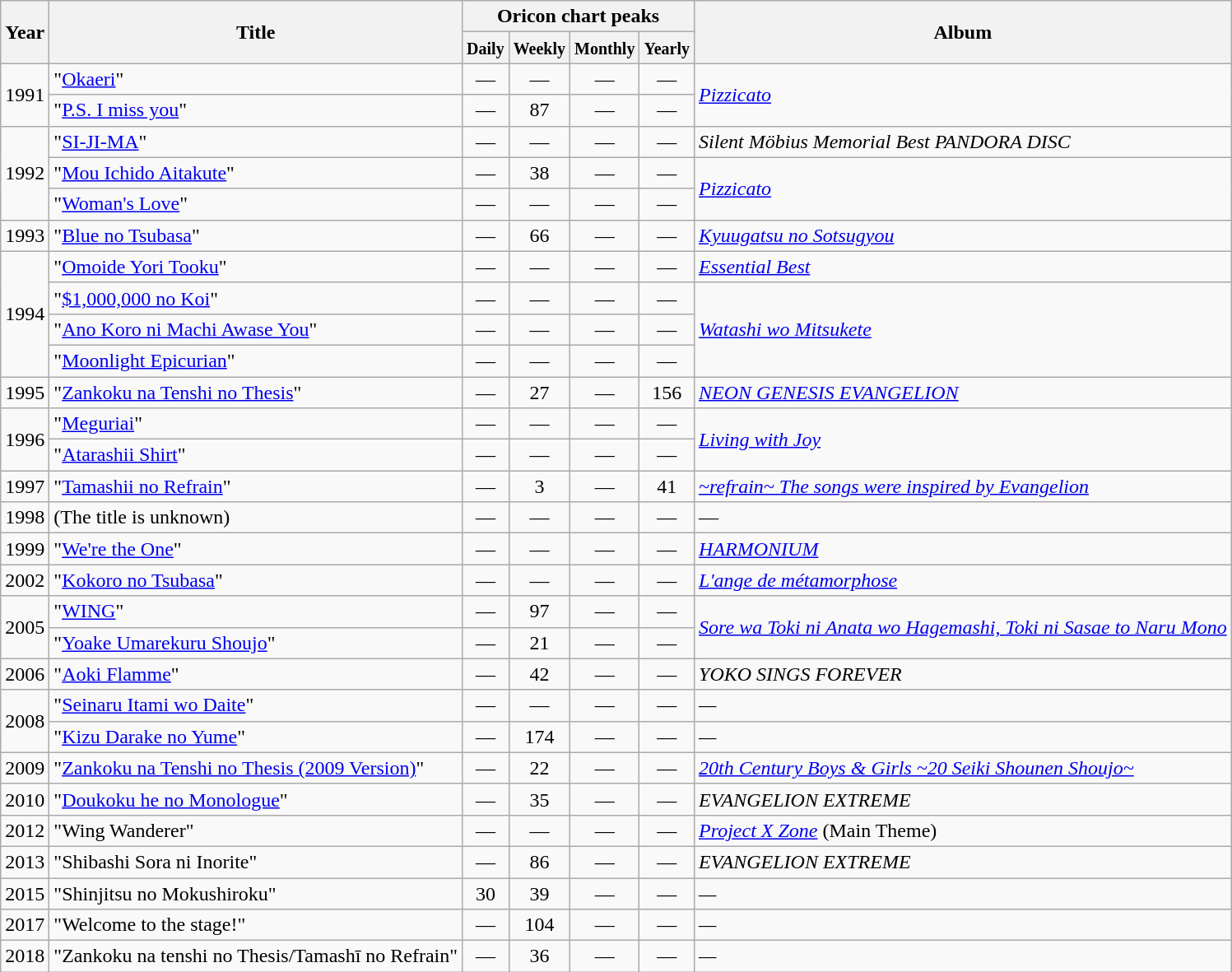<table class="wikitable">
<tr>
<th rowspan="2">Year</th>
<th rowspan="2">Title</th>
<th colspan="4">Oricon chart peaks</th>
<th rowspan="2">Album</th>
</tr>
<tr>
<th width="30"><small>Daily</small></th>
<th width="30"><small>Weekly</small></th>
<th width="30"><small>Monthly</small></th>
<th width="30"><small>Yearly</small></th>
</tr>
<tr>
<td rowspan="2">1991</td>
<td>"<a href='#'>Okaeri</a>"</td>
<td align="center">—</td>
<td align="center">—</td>
<td align="center">—</td>
<td align="center">—</td>
<td rowspan="2"><em><a href='#'>Pizzicato</a></em></td>
</tr>
<tr>
<td>"<a href='#'>P.S. I miss you</a>"</td>
<td align="center">—</td>
<td align="center">87</td>
<td align="center">—</td>
<td align="center">—</td>
</tr>
<tr>
<td rowspan="3">1992</td>
<td>"<a href='#'>SI-JI-MA</a>"</td>
<td align="center">—</td>
<td align="center">—</td>
<td align="center">—</td>
<td align="center">—</td>
<td><em>Silent Möbius Memorial Best PANDORA DISC</em></td>
</tr>
<tr>
<td>"<a href='#'>Mou Ichido Aitakute</a>"</td>
<td align="center">—</td>
<td align="center">38</td>
<td align="center">—</td>
<td align="center">—</td>
<td rowspan="2"><em><a href='#'>Pizzicato</a></em></td>
</tr>
<tr>
<td>"<a href='#'>Woman's Love</a>"</td>
<td align="center">—</td>
<td align="center">—</td>
<td align="center">—</td>
<td align="center">—</td>
</tr>
<tr>
<td>1993</td>
<td>"<a href='#'>Blue no Tsubasa</a>"</td>
<td align="center">—</td>
<td align="center">66</td>
<td align="center">—</td>
<td align="center">—</td>
<td><em><a href='#'>Kyuugatsu no Sotsugyou</a></em></td>
</tr>
<tr>
<td rowspan="4">1994</td>
<td>"<a href='#'>Omoide Yori Tooku</a>"</td>
<td align="center">—</td>
<td align="center">—</td>
<td align="center">—</td>
<td align="center">—</td>
<td><em><a href='#'>Essential Best</a></em></td>
</tr>
<tr>
<td>"<a href='#'>$1,000,000 no Koi</a>"</td>
<td align="center">—</td>
<td align="center">—</td>
<td align="center">—</td>
<td align="center">—</td>
<td rowspan="3"><em><a href='#'>Watashi wo Mitsukete</a></em></td>
</tr>
<tr>
<td>"<a href='#'>Ano Koro ni Machi Awase You</a>"</td>
<td align="center">—</td>
<td align="center">—</td>
<td align="center">—</td>
<td align="center">—</td>
</tr>
<tr>
<td>"<a href='#'>Moonlight Epicurian</a>"</td>
<td align="center">—</td>
<td align="center">—</td>
<td align="center">—</td>
<td align="center">—</td>
</tr>
<tr>
<td>1995</td>
<td>"<a href='#'>Zankoku na Tenshi no Thesis</a>"</td>
<td align="center">—</td>
<td align="center">27</td>
<td align="center">—</td>
<td align="center">156</td>
<td><em><a href='#'>NEON GENESIS EVANGELION</a></em></td>
</tr>
<tr>
<td rowspan="2">1996</td>
<td>"<a href='#'>Meguriai</a>"</td>
<td align="center">—</td>
<td align="center">—</td>
<td align="center">—</td>
<td align="center">—</td>
<td rowspan="2"><em><a href='#'>Living with Joy</a></em></td>
</tr>
<tr>
<td>"<a href='#'>Atarashii Shirt</a>"</td>
<td align="center">—</td>
<td align="center">—</td>
<td align="center">—</td>
<td align="center">—</td>
</tr>
<tr>
<td>1997</td>
<td>"<a href='#'>Tamashii no Refrain</a>"</td>
<td align="center">—</td>
<td align="center">3</td>
<td align="center">—</td>
<td align="center">41</td>
<td><em><a href='#'>~refrain~ The songs were inspired by Evangelion</a></em></td>
</tr>
<tr>
<td>1998</td>
<td>(The title is unknown)</td>
<td align="center">—</td>
<td align="center">—</td>
<td align="center">—</td>
<td align="center">—</td>
<td>—</td>
</tr>
<tr>
<td>1999</td>
<td>"<a href='#'>We're the One</a>"</td>
<td align="center">—</td>
<td align="center">—</td>
<td align="center">—</td>
<td align="center">—</td>
<td><em><a href='#'>HARMONIUM</a></em></td>
</tr>
<tr>
<td>2002</td>
<td>"<a href='#'>Kokoro no Tsubasa</a>"</td>
<td align="center">—</td>
<td align="center">—</td>
<td align="center">—</td>
<td align="center">—</td>
<td><em><a href='#'>L'ange de métamorphose</a></em></td>
</tr>
<tr>
<td rowspan="2">2005</td>
<td>"<a href='#'>WING</a>"</td>
<td align="center">—</td>
<td align="center">97</td>
<td align="center">—</td>
<td align="center">—</td>
<td rowspan="2"><em><a href='#'>Sore wa Toki ni Anata wo Hagemashi, Toki ni Sasae to Naru Mono</a></em></td>
</tr>
<tr>
<td>"<a href='#'>Yoake Umarekuru Shoujo</a>"</td>
<td align="center">—</td>
<td align="center">21</td>
<td align="center">—</td>
<td align="center">—</td>
</tr>
<tr>
<td>2006</td>
<td>"<a href='#'>Aoki Flamme</a>"</td>
<td align="center">—</td>
<td align="center">42</td>
<td align="center">—</td>
<td align="center">—</td>
<td><em>YOKO SINGS FOREVER</em></td>
</tr>
<tr>
<td rowspan="2">2008</td>
<td>"<a href='#'>Seinaru Itami wo Daite</a>"</td>
<td align="center">—</td>
<td align="center">—</td>
<td align="center">—</td>
<td align="center">—</td>
<td><em>—</em></td>
</tr>
<tr>
<td>"<a href='#'>Kizu Darake no Yume</a>"</td>
<td align="center">—</td>
<td align="center">174</td>
<td align="center">—</td>
<td align="center">—</td>
<td><em>—</em></td>
</tr>
<tr>
<td>2009</td>
<td>"<a href='#'>Zankoku na Tenshi no Thesis (2009 Version)</a>"</td>
<td align="center">—</td>
<td align="center">22</td>
<td align="center">—</td>
<td align="center">—</td>
<td><em><a href='#'>20th Century Boys & Girls ~20 Seiki Shounen Shoujo~</a></em></td>
</tr>
<tr>
<td>2010</td>
<td>"<a href='#'>Doukoku he no Monologue</a>"</td>
<td align="center">—</td>
<td align="center">35</td>
<td align="center">—</td>
<td align="center">—</td>
<td><em>EVANGELION EXTREME</em></td>
</tr>
<tr>
<td>2012</td>
<td>"Wing Wanderer"</td>
<td align="center">—</td>
<td align="center">—</td>
<td align="center">—</td>
<td align="center">—</td>
<td><em><a href='#'>Project X Zone</a></em> (Main Theme)</td>
</tr>
<tr>
<td>2013</td>
<td>"Shibashi Sora ni Inorite"</td>
<td align="center">—</td>
<td align="center">86</td>
<td align="center">—</td>
<td align="center">—</td>
<td><em>EVANGELION EXTREME</em></td>
</tr>
<tr>
<td>2015</td>
<td>"Shinjitsu no Mokushiroku"</td>
<td align="center">30</td>
<td align="center">39</td>
<td align="center">—</td>
<td align="center">—</td>
<td><em>—</em></td>
</tr>
<tr>
<td>2017</td>
<td>"Welcome to the stage!"</td>
<td align="center">—</td>
<td align="center">104</td>
<td align="center">—</td>
<td align="center">—</td>
<td><em>—</em></td>
</tr>
<tr>
<td>2018</td>
<td>"Zankoku na tenshi no Thesis/Tamashī no Refrain"</td>
<td align="center">—</td>
<td align="center">36</td>
<td align="center">—</td>
<td align="center">—</td>
<td><em>—</em></td>
</tr>
</table>
